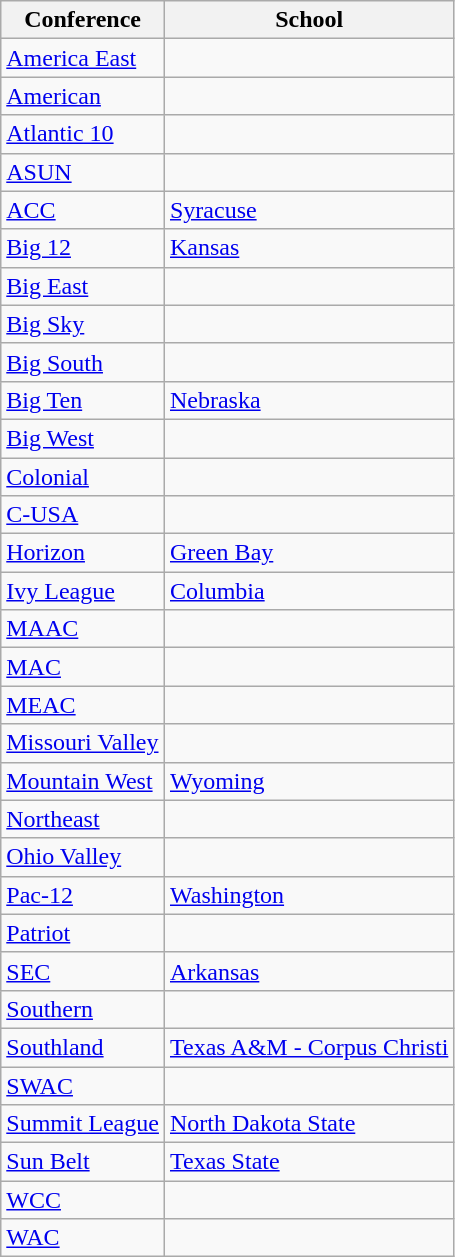<table class="wikitable sortable">
<tr>
<th>Conference</th>
<th>School</th>
</tr>
<tr>
<td><a href='#'>America East</a></td>
<td></td>
</tr>
<tr>
<td><a href='#'>American</a></td>
<td></td>
</tr>
<tr>
<td><a href='#'>Atlantic 10</a></td>
<td></td>
</tr>
<tr>
<td><a href='#'>ASUN</a></td>
<td></td>
</tr>
<tr>
<td><a href='#'>ACC</a></td>
<td><a href='#'>Syracuse</a></td>
</tr>
<tr>
<td><a href='#'>Big 12</a></td>
<td><a href='#'>Kansas</a></td>
</tr>
<tr>
<td><a href='#'>Big East</a></td>
<td></td>
</tr>
<tr>
<td><a href='#'>Big Sky</a></td>
<td></td>
</tr>
<tr>
<td><a href='#'>Big South</a></td>
<td></td>
</tr>
<tr>
<td><a href='#'>Big Ten</a></td>
<td><a href='#'>Nebraska</a></td>
</tr>
<tr>
<td><a href='#'>Big West</a></td>
<td></td>
</tr>
<tr>
<td><a href='#'>Colonial</a></td>
<td></td>
</tr>
<tr>
<td><a href='#'>C-USA</a></td>
<td></td>
</tr>
<tr>
<td><a href='#'>Horizon</a></td>
<td><a href='#'>Green Bay</a></td>
</tr>
<tr>
<td><a href='#'>Ivy League</a></td>
<td><a href='#'>Columbia</a></td>
</tr>
<tr>
<td><a href='#'>MAAC</a></td>
<td></td>
</tr>
<tr>
<td><a href='#'>MAC</a></td>
<td></td>
</tr>
<tr>
<td><a href='#'>MEAC</a></td>
<td></td>
</tr>
<tr>
<td><a href='#'>Missouri Valley</a></td>
<td></td>
</tr>
<tr>
<td><a href='#'>Mountain West</a></td>
<td><a href='#'>Wyoming</a></td>
</tr>
<tr>
<td><a href='#'>Northeast</a></td>
<td></td>
</tr>
<tr>
<td><a href='#'>Ohio Valley</a></td>
<td></td>
</tr>
<tr>
<td><a href='#'>Pac-12</a></td>
<td><a href='#'>Washington</a></td>
</tr>
<tr>
<td><a href='#'>Patriot</a></td>
<td></td>
</tr>
<tr>
<td><a href='#'>SEC</a></td>
<td><a href='#'>Arkansas</a></td>
</tr>
<tr>
<td><a href='#'>Southern</a></td>
<td></td>
</tr>
<tr>
<td><a href='#'>Southland</a></td>
<td><a href='#'>Texas A&M - Corpus Christi</a></td>
</tr>
<tr>
<td><a href='#'>SWAC</a></td>
<td></td>
</tr>
<tr>
<td><a href='#'>Summit League</a></td>
<td><a href='#'>North Dakota State</a></td>
</tr>
<tr>
<td><a href='#'>Sun Belt</a></td>
<td><a href='#'>Texas State</a></td>
</tr>
<tr>
<td><a href='#'>WCC</a></td>
<td></td>
</tr>
<tr>
<td><a href='#'>WAC</a></td>
<td></td>
</tr>
</table>
